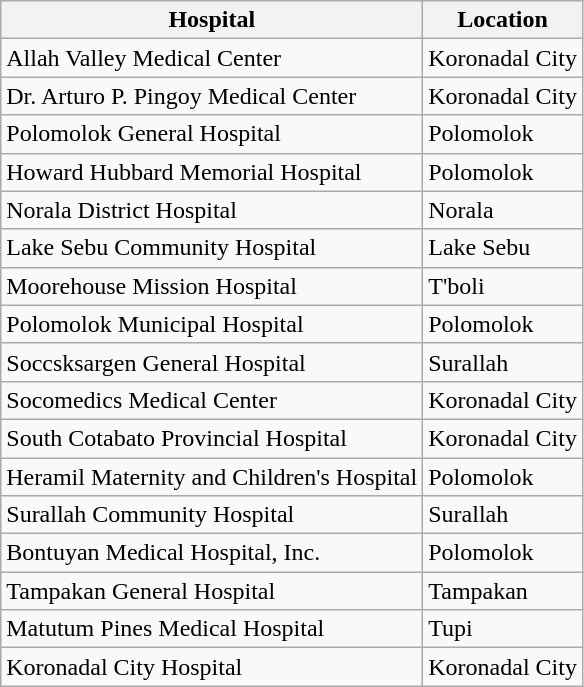<table class="wikitable sortable">
<tr>
<th>Hospital</th>
<th>Location</th>
</tr>
<tr>
<td>Allah Valley Medical Center</td>
<td>Koronadal City</td>
</tr>
<tr>
<td>Dr. Arturo P. Pingoy Medical Center</td>
<td>Koronadal City</td>
</tr>
<tr>
<td>Polomolok General Hospital</td>
<td>Polomolok</td>
</tr>
<tr>
<td>Howard Hubbard Memorial Hospital</td>
<td>Polomolok</td>
</tr>
<tr>
<td>Norala District Hospital</td>
<td>Norala</td>
</tr>
<tr>
<td>Lake Sebu Community Hospital</td>
<td>Lake Sebu</td>
</tr>
<tr>
<td>Moorehouse Mission Hospital</td>
<td>T'boli</td>
</tr>
<tr>
<td>Polomolok Municipal Hospital</td>
<td>Polomolok</td>
</tr>
<tr>
<td>Soccsksargen General Hospital</td>
<td>Surallah</td>
</tr>
<tr>
<td>Socomedics Medical Center</td>
<td>Koronadal City</td>
</tr>
<tr>
<td>South Cotabato Provincial Hospital</td>
<td>Koronadal City</td>
</tr>
<tr>
<td>Heramil Maternity and Children's Hospital</td>
<td>Polomolok</td>
</tr>
<tr>
<td>Surallah Community Hospital</td>
<td>Surallah</td>
</tr>
<tr>
<td>Bontuyan Medical Hospital, Inc.</td>
<td>Polomolok</td>
</tr>
<tr>
<td>Tampakan General Hospital</td>
<td>Tampakan</td>
</tr>
<tr>
<td>Matutum Pines Medical Hospital</td>
<td>Tupi</td>
</tr>
<tr>
<td>Koronadal City Hospital</td>
<td>Koronadal City</td>
</tr>
</table>
